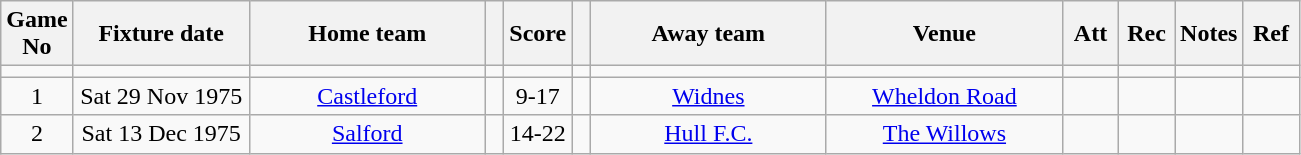<table class="wikitable" style="text-align:center;">
<tr>
<th width=10 abbr="No">Game No</th>
<th width=110 abbr="Date">Fixture date</th>
<th width=150 abbr="Home team">Home team</th>
<th width=5 abbr="space"></th>
<th width=20 abbr="Score">Score</th>
<th width=5 abbr="space"></th>
<th width=150 abbr="Away team">Away team</th>
<th width=150 abbr="Venue">Venue</th>
<th width=30 abbr="Att">Att</th>
<th width=30 abbr="Rec">Rec</th>
<th width=20 abbr="Notes">Notes</th>
<th width=30 abbr="Ref">Ref</th>
</tr>
<tr>
<td></td>
<td></td>
<td></td>
<td></td>
<td></td>
<td></td>
<td></td>
<td></td>
<td></td>
<td></td>
<td></td>
</tr>
<tr>
<td>1</td>
<td>Sat 29 Nov 1975</td>
<td><a href='#'>Castleford</a></td>
<td></td>
<td>9-17</td>
<td></td>
<td><a href='#'>Widnes</a></td>
<td><a href='#'>Wheldon Road</a></td>
<td></td>
<td></td>
<td></td>
<td></td>
</tr>
<tr>
<td>2</td>
<td>Sat 13 Dec 1975</td>
<td><a href='#'>Salford</a></td>
<td></td>
<td>14-22</td>
<td></td>
<td><a href='#'>Hull F.C.</a></td>
<td><a href='#'>The Willows</a></td>
<td></td>
<td></td>
<td></td>
<td></td>
</tr>
</table>
